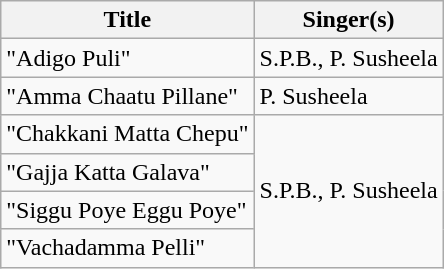<table class="wikitable">
<tr>
<th>Title</th>
<th>Singer(s)</th>
</tr>
<tr>
<td>"Adigo Puli"</td>
<td>S.P.B., P. Susheela</td>
</tr>
<tr>
<td>"Amma Chaatu Pillane"</td>
<td>P. Susheela</td>
</tr>
<tr>
<td>"Chakkani Matta Chepu"</td>
<td rowspan="4">S.P.B., P. Susheela</td>
</tr>
<tr>
<td>"Gajja Katta Galava"</td>
</tr>
<tr>
<td>"Siggu Poye Eggu Poye"</td>
</tr>
<tr>
<td>"Vachadamma Pelli"</td>
</tr>
</table>
